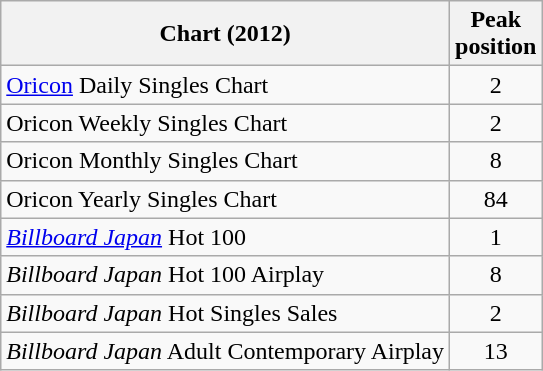<table class="wikitable sortable" border="1">
<tr>
<th>Chart (2012)</th>
<th>Peak<br>position</th>
</tr>
<tr>
<td><a href='#'>Oricon</a> Daily Singles Chart</td>
<td style="text-align:center;">2</td>
</tr>
<tr>
<td>Oricon Weekly Singles Chart</td>
<td style="text-align:center;">2</td>
</tr>
<tr>
<td>Oricon Monthly Singles Chart</td>
<td style="text-align:center;">8</td>
</tr>
<tr>
<td>Oricon Yearly Singles Chart</td>
<td style="text-align:center;">84</td>
</tr>
<tr>
<td><em><a href='#'>Billboard Japan</a></em> Hot 100</td>
<td style="text-align:center;">1</td>
</tr>
<tr>
<td><em>Billboard Japan</em> Hot 100 Airplay</td>
<td style="text-align:center;">8</td>
</tr>
<tr>
<td><em>Billboard Japan</em> Hot Singles Sales</td>
<td style="text-align:center;">2</td>
</tr>
<tr>
<td><em>Billboard Japan</em> Adult Contemporary Airplay</td>
<td style="text-align:center;">13</td>
</tr>
</table>
